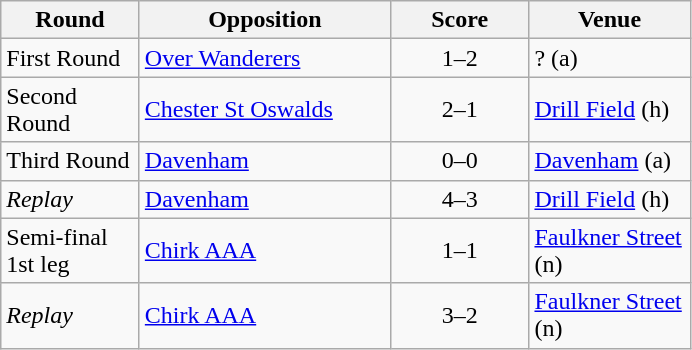<table class="wikitable" style="text-align:left;margin-left:1em;float:left">
<tr>
<th width=85>Round</th>
<th width=160>Opposition</th>
<th width=85>Score</th>
<th width=100>Venue</th>
</tr>
<tr>
<td>First Round</td>
<td><a href='#'>Over Wanderers</a></td>
<td align=center>1–2</td>
<td>? (a)</td>
</tr>
<tr>
<td>Second Round</td>
<td><a href='#'>Chester St Oswalds</a></td>
<td align=center>2–1</td>
<td><a href='#'>Drill Field</a> (h)</td>
</tr>
<tr>
<td>Third Round</td>
<td><a href='#'>Davenham</a></td>
<td align=center>0–0</td>
<td><a href='#'>Davenham</a> (a)</td>
</tr>
<tr>
<td><em>Replay</em></td>
<td><a href='#'>Davenham</a></td>
<td align=center>4–3</td>
<td><a href='#'>Drill Field</a> (h)</td>
</tr>
<tr>
<td>Semi-final<br>1st leg</td>
<td><a href='#'>Chirk AAA</a></td>
<td align=center>1–1</td>
<td><a href='#'>Faulkner Street</a> (n)</td>
</tr>
<tr>
<td><em>Replay</em></td>
<td><a href='#'>Chirk AAA</a></td>
<td align=center>3–2</td>
<td><a href='#'>Faulkner Street</a> (n)</td>
</tr>
</table>
